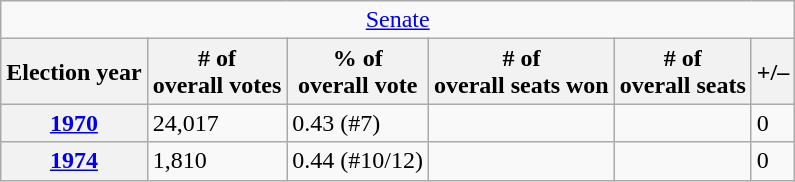<table class=wikitable>
<tr>
<td colspan=7 align=center><a href='#'>Senate</a></td>
</tr>
<tr>
<th>Election year</th>
<th># of<br>overall votes</th>
<th>% of<br>overall vote</th>
<th># of<br>overall seats won</th>
<th># of<br>overall seats</th>
<th>+/–</th>
</tr>
<tr>
<th><a href='#'>1970</a></th>
<td>24,017</td>
<td>0.43 (#7)</td>
<td></td>
<td></td>
<td> 0</td>
</tr>
<tr>
<th><a href='#'>1974</a></th>
<td>1,810</td>
<td>0.44 (#10/12)</td>
<td></td>
<td></td>
<td> 0</td>
</tr>
</table>
